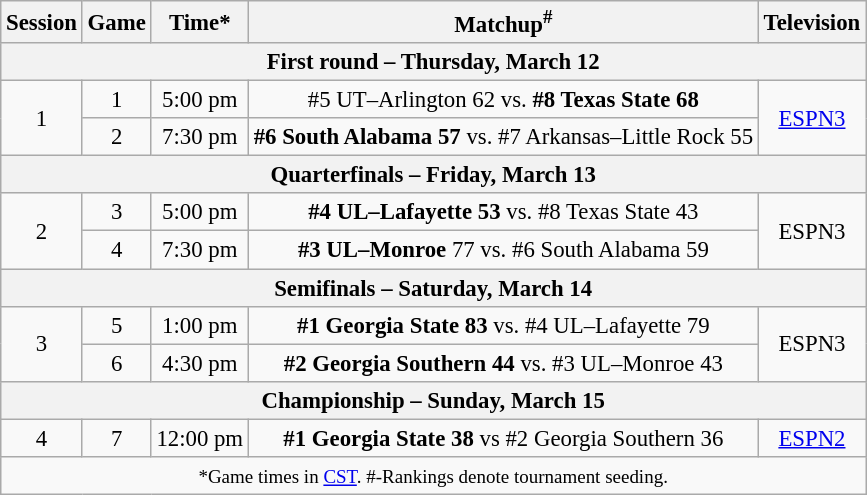<table class="wikitable" style="font-size: 95%;text-align:center">
<tr>
<th>Session</th>
<th>Game</th>
<th>Time*</th>
<th>Matchup<sup>#</sup></th>
<th>Television</th>
</tr>
<tr>
<th colspan=6>First round – Thursday, March 12</th>
</tr>
<tr>
<td rowspan=2>1</td>
<td>1</td>
<td>5:00 pm</td>
<td>#5 UT–Arlington 62 vs. <strong>#8 Texas State 68</strong></td>
<td rowspan=2><a href='#'>ESPN3</a></td>
</tr>
<tr>
<td>2</td>
<td>7:30 pm</td>
<td><strong>#6 South Alabama 57</strong> vs. #7 Arkansas–Little Rock 55</td>
</tr>
<tr>
<th colspan=6>Quarterfinals – Friday, March 13</th>
</tr>
<tr>
<td rowspan=2>2</td>
<td>3</td>
<td>5:00 pm</td>
<td><strong>#4 UL–Lafayette 53</strong> vs. #8 Texas State 43</td>
<td rowspan=2>ESPN3</td>
</tr>
<tr>
<td>4</td>
<td>7:30 pm</td>
<td><strong>#3 UL–Monroe</strong> 77 vs. #6 South Alabama 59</td>
</tr>
<tr>
<th colspan=7>Semifinals – Saturday, March 14</th>
</tr>
<tr>
<td rowspan=2>3</td>
<td>5</td>
<td>1:00 pm</td>
<td><strong>#1 Georgia State 83</strong> vs. #4 UL–Lafayette 79</td>
<td rowspan=2>ESPN3</td>
</tr>
<tr>
<td>6</td>
<td>4:30 pm</td>
<td><strong>#2 Georgia Southern 44</strong> vs. #3 UL–Monroe 43</td>
</tr>
<tr>
<th colspan=7>Championship – Sunday, March 15</th>
</tr>
<tr>
<td>4</td>
<td>7</td>
<td>12:00 pm</td>
<td><strong> #1 Georgia State 38</strong> vs #2 Georgia Southern 36</td>
<td><a href='#'>ESPN2</a></td>
</tr>
<tr>
<td colspan=6><small>*Game times in <a href='#'>CST</a>. #-Rankings denote tournament seeding.</small></td>
</tr>
</table>
